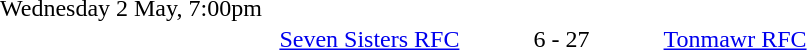<table style="width:70%;" cellspacing="1">
<tr>
<th width=35%></th>
<th width=15%></th>
<th></th>
</tr>
<tr>
<td>Wednesday 2 May, 7:00pm</td>
</tr>
<tr>
<td align=right><a href='#'>Seven Sisters RFC</a></td>
<td align=center>6 - 27</td>
<td><a href='#'>Tonmawr RFC</a></td>
</tr>
</table>
